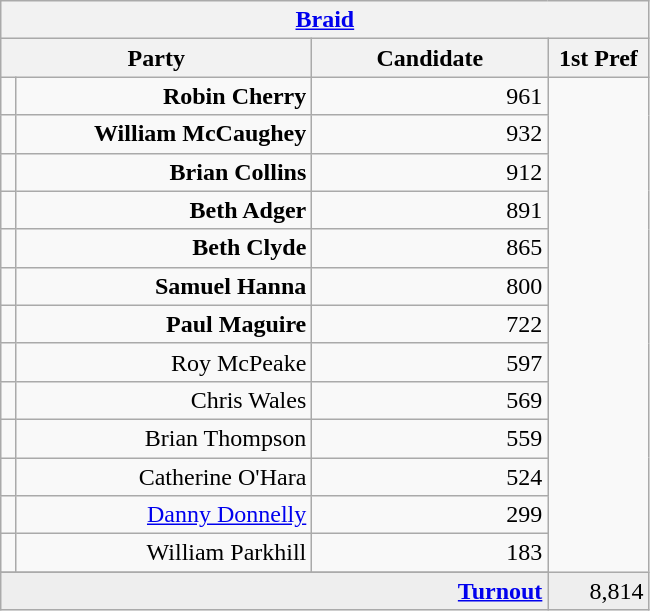<table class="wikitable">
<tr>
<th colspan="4" align="center"><a href='#'>Braid</a></th>
</tr>
<tr>
<th colspan="2" align="center" width=200>Party</th>
<th width=150>Candidate</th>
<th width=60>1st Pref</th>
</tr>
<tr>
<td></td>
<td align="right"><strong>Robin Cherry</strong></td>
<td align="right">961</td>
</tr>
<tr>
<td></td>
<td align="right"><strong>William McCaughey</strong></td>
<td align="right">932</td>
</tr>
<tr>
<td></td>
<td align="right"><strong>Brian Collins</strong></td>
<td align="right">912</td>
</tr>
<tr>
<td></td>
<td align="right"><strong>Beth Adger</strong></td>
<td align="right">891</td>
</tr>
<tr>
<td></td>
<td align="right"><strong>Beth Clyde</strong></td>
<td align="right">865</td>
</tr>
<tr>
<td></td>
<td align="right"><strong>Samuel Hanna</strong></td>
<td align="right">800</td>
</tr>
<tr>
<td></td>
<td align="right"><strong>Paul Maguire</strong></td>
<td align="right">722</td>
</tr>
<tr>
<td></td>
<td align="right">Roy McPeake</td>
<td align="right">597</td>
</tr>
<tr>
<td></td>
<td align="right">Chris Wales</td>
<td align="right">569</td>
</tr>
<tr>
<td></td>
<td align="right">Brian Thompson</td>
<td align="right">559</td>
</tr>
<tr>
<td></td>
<td align="right">Catherine O'Hara</td>
<td align="right">524</td>
</tr>
<tr>
<td></td>
<td align="right"><a href='#'>Danny Donnelly</a></td>
<td align="right">299</td>
</tr>
<tr>
<td></td>
<td align="right">William Parkhill</td>
<td align="right">183</td>
</tr>
<tr>
</tr>
<tr bgcolor="EEEEEE">
<td colspan=3 align="right"><strong><a href='#'>Turnout</a></strong></td>
<td align="right">8,814</td>
</tr>
</table>
